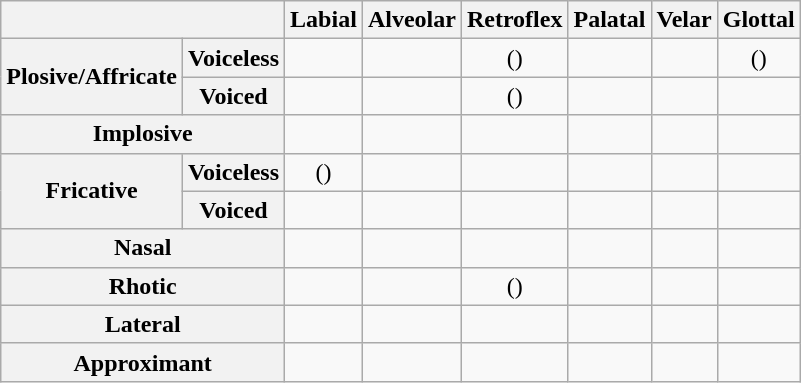<table class="wikitable" style=text-align:center>
<tr>
<th colspan=2></th>
<th>Labial</th>
<th>Alveolar</th>
<th>Retroflex</th>
<th>Palatal</th>
<th>Velar</th>
<th>Glottal</th>
</tr>
<tr>
<th rowspan=2>Plosive/Affricate</th>
<th>Voiceless</th>
<td></td>
<td></td>
<td>()</td>
<td></td>
<td></td>
<td>()</td>
</tr>
<tr>
<th>Voiced</th>
<td></td>
<td></td>
<td>()</td>
<td></td>
<td></td>
<td></td>
</tr>
<tr>
<th colspan=2>Implosive</th>
<td></td>
<td></td>
<td></td>
<td></td>
<td></td>
<td></td>
</tr>
<tr>
<th rowspan=2>Fricative</th>
<th>Voiceless</th>
<td>()</td>
<td></td>
<td></td>
<td></td>
<td></td>
<td></td>
</tr>
<tr>
<th>Voiced</th>
<td></td>
<td></td>
<td></td>
<td></td>
<td></td>
<td></td>
</tr>
<tr>
<th colspan=2>Nasal</th>
<td></td>
<td></td>
<td></td>
<td></td>
<td></td>
<td></td>
</tr>
<tr>
<th colspan=2>Rhotic</th>
<td></td>
<td></td>
<td>()</td>
<td></td>
<td></td>
<td></td>
</tr>
<tr>
<th colspan=2>Lateral</th>
<td></td>
<td></td>
<td></td>
<td></td>
<td></td>
<td></td>
</tr>
<tr>
<th colspan=2>Approximant</th>
<td></td>
<td></td>
<td></td>
<td></td>
<td></td>
<td></td>
</tr>
</table>
